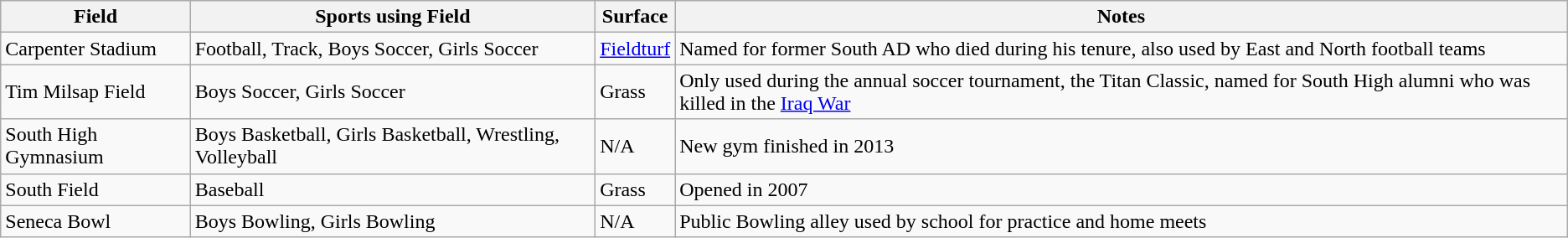<table class="wikitable">
<tr>
<th>Field</th>
<th>Sports using Field</th>
<th>Surface</th>
<th>Notes</th>
</tr>
<tr>
<td>Carpenter Stadium</td>
<td>Football, Track, Boys Soccer, Girls Soccer</td>
<td><a href='#'>Fieldturf</a></td>
<td>Named for former South AD who died during his tenure, also used by East and North football teams</td>
</tr>
<tr>
<td>Tim Milsap Field</td>
<td>Boys Soccer, Girls Soccer</td>
<td>Grass</td>
<td>Only used during the annual soccer tournament, the Titan Classic, named for South High alumni who was killed in the <a href='#'>Iraq War</a></td>
</tr>
<tr>
<td>South High Gymnasium</td>
<td>Boys Basketball, Girls Basketball, Wrestling, Volleyball</td>
<td>N/A</td>
<td>New gym finished in 2013</td>
</tr>
<tr>
<td>South Field</td>
<td>Baseball</td>
<td>Grass</td>
<td>Opened in 2007</td>
</tr>
<tr>
<td>Seneca Bowl</td>
<td>Boys Bowling, Girls Bowling</td>
<td>N/A</td>
<td>Public Bowling alley used by school for practice and home meets</td>
</tr>
</table>
